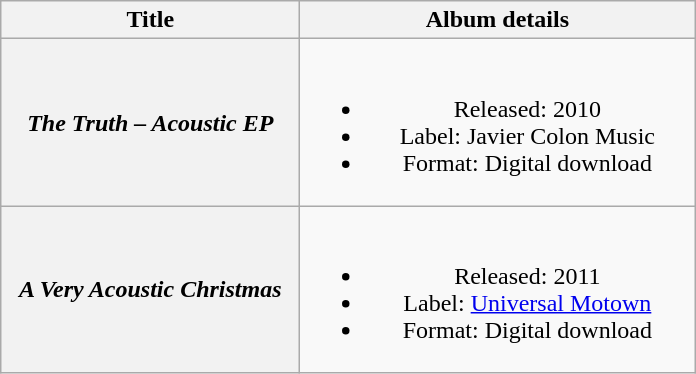<table class="wikitable plainrowheaders" style="text-align:center;" border="1">
<tr>
<th scope="col" style="width:12em;">Title</th>
<th scope="col" style="width:16em;">Album details</th>
</tr>
<tr>
<th scope="row"><em>The Truth – Acoustic EP</em></th>
<td><br><ul><li>Released: 2010</li><li>Label: Javier Colon Music</li><li>Format: Digital download</li></ul></td>
</tr>
<tr>
<th scope="row"><em>A Very Acoustic Christmas</em></th>
<td><br><ul><li>Released: 2011</li><li>Label: <a href='#'>Universal Motown</a></li><li>Format: Digital download</li></ul></td>
</tr>
</table>
